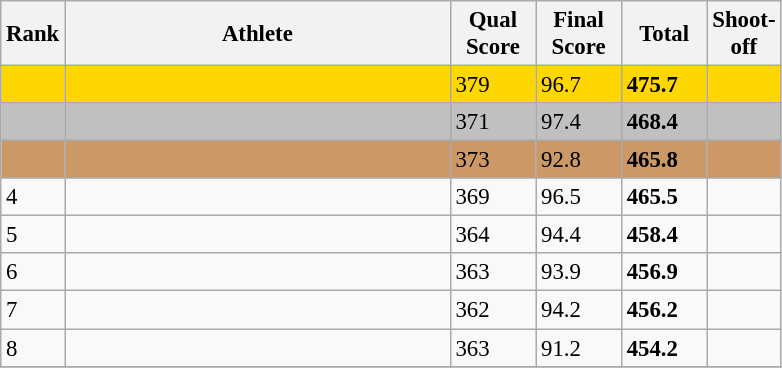<table class="wikitable" style="font-size:95%" style="width:35em;" style="text-align:center">
<tr>
<th>Rank</th>
<th width=250>Athlete</th>
<th width=50>Qual Score</th>
<th width=50>Final Score</th>
<th width=50>Total</th>
<th width=40>Shoot-off</th>
</tr>
<tr bgcolor=gold>
<td></td>
<td align=left></td>
<td>379</td>
<td>96.7</td>
<td><strong>475.7</strong></td>
<td></td>
</tr>
<tr bgcolor=silver>
<td></td>
<td align=left></td>
<td>371</td>
<td>97.4</td>
<td><strong>468.4</strong></td>
<td></td>
</tr>
<tr bgcolor=cc9966>
<td></td>
<td align=left></td>
<td>373</td>
<td>92.8</td>
<td><strong>465.8</strong></td>
<td></td>
</tr>
<tr>
<td>4</td>
<td align=left></td>
<td>369</td>
<td>96.5</td>
<td><strong>465.5</strong></td>
<td></td>
</tr>
<tr>
<td>5</td>
<td align=left></td>
<td>364</td>
<td>94.4</td>
<td><strong>458.4</strong></td>
<td></td>
</tr>
<tr>
<td>6</td>
<td align=left></td>
<td>363</td>
<td>93.9</td>
<td><strong>456.9</strong></td>
<td></td>
</tr>
<tr>
<td>7</td>
<td align=left></td>
<td>362</td>
<td>94.2</td>
<td><strong>456.2</strong></td>
<td></td>
</tr>
<tr>
<td>8</td>
<td align=left></td>
<td>363</td>
<td>91.2</td>
<td><strong>454.2</strong></td>
<td></td>
</tr>
<tr>
</tr>
</table>
